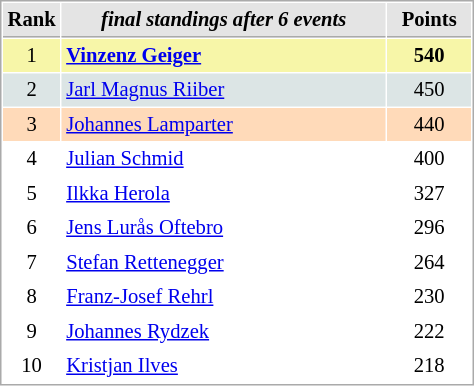<table cellspacing="1" cellpadding="3" style="border:1px solid #AAAAAA;font-size:86%">
<tr style="background-color: #E4E4E4;">
<th style="border-bottom:1px solid #AAAAAA; width: 10px;">Rank</th>
<th style="border-bottom:1px solid #AAAAAA; width: 210px;"><em>final standings after 6 events</em></th>
<th style="border-bottom:1px solid #AAAAAA; width: 50px;">Points</th>
</tr>
<tr style="background:#f7f6a8;">
<td align=center>1</td>
<td> <strong><a href='#'>Vinzenz Geiger</a></strong> </td>
<td align=center><strong>540</strong></td>
</tr>
<tr style="background:#dce5e5;">
<td align=center>2</td>
<td> <a href='#'>Jarl Magnus Riiber</a></td>
<td align=center>450</td>
</tr>
<tr style="background:#ffdab9;">
<td align=center>3</td>
<td> <a href='#'>Johannes Lamparter</a></td>
<td align=center>440</td>
</tr>
<tr>
<td align=center>4</td>
<td> <a href='#'>Julian Schmid</a></td>
<td align=center>400</td>
</tr>
<tr>
<td align=center>5</td>
<td> <a href='#'>Ilkka Herola</a></td>
<td align=center>327</td>
</tr>
<tr>
<td align=center>6</td>
<td> <a href='#'>Jens Lurås Oftebro</a></td>
<td align=center>296</td>
</tr>
<tr>
<td align=center>7</td>
<td> <a href='#'>Stefan Rettenegger</a></td>
<td align=center>264</td>
</tr>
<tr>
<td align=center>8</td>
<td> <a href='#'>Franz-Josef Rehrl</a></td>
<td align=center>230</td>
</tr>
<tr>
<td align=center>9</td>
<td> <a href='#'>Johannes Rydzek</a></td>
<td align=center>222</td>
</tr>
<tr>
<td align=center>10</td>
<td> <a href='#'>Kristjan Ilves</a></td>
<td align=center>218</td>
</tr>
</table>
